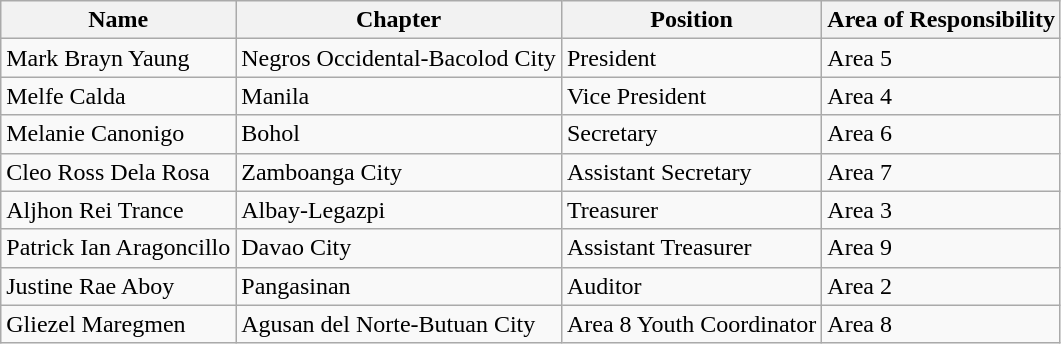<table class="wikitable">
<tr>
<th>Name</th>
<th>Chapter</th>
<th>Position</th>
<th>Area of Responsibility</th>
</tr>
<tr>
<td>Mark Brayn Yaung</td>
<td>Negros Occidental-Bacolod City</td>
<td>President</td>
<td>Area 5</td>
</tr>
<tr>
<td>Melfe Calda</td>
<td>Manila</td>
<td>Vice President</td>
<td>Area 4</td>
</tr>
<tr>
<td>Melanie Canonigo</td>
<td>Bohol</td>
<td>Secretary</td>
<td>Area 6</td>
</tr>
<tr>
<td>Cleo Ross Dela Rosa</td>
<td>Zamboanga City</td>
<td>Assistant Secretary</td>
<td>Area 7</td>
</tr>
<tr>
<td>Aljhon Rei Trance</td>
<td>Albay-Legazpi</td>
<td>Treasurer</td>
<td>Area 3</td>
</tr>
<tr>
<td>Patrick Ian Aragoncillo</td>
<td>Davao City</td>
<td>Assistant Treasurer</td>
<td>Area 9</td>
</tr>
<tr>
<td>Justine Rae Aboy</td>
<td>Pangasinan</td>
<td>Auditor</td>
<td>Area 2</td>
</tr>
<tr>
<td>Gliezel Maregmen</td>
<td>Agusan del Norte-Butuan City</td>
<td>Area 8 Youth Coordinator</td>
<td>Area 8</td>
</tr>
</table>
